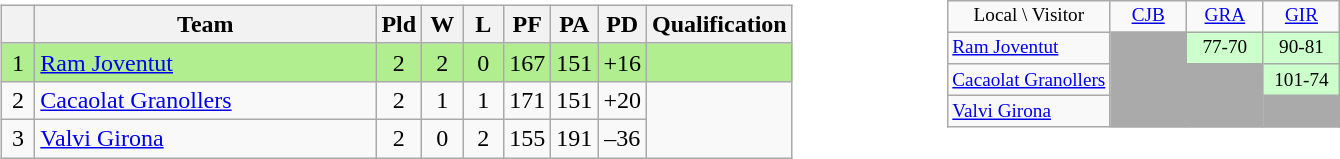<table>
<tr>
<td style="vertical-align:top; width:33%;"><br><table class="wikitable" style="text-align:center">
<tr>
<th width=15></th>
<th width=220>Team</th>
<th width=20>Pld</th>
<th width=20>W</th>
<th width=20>L</th>
<th width=20>PF</th>
<th width=20>PA</th>
<th width=20>PD</th>
<th width=20>Qualification</th>
</tr>
<tr style="background: #B0EE90">
<td>1</td>
<td align=left><a href='#'>Ram Joventut</a></td>
<td>2</td>
<td>2</td>
<td>0</td>
<td>167</td>
<td>151</td>
<td>+16</td>
<td></td>
</tr>
<tr>
<td>2</td>
<td align=left><a href='#'>Cacaolat Granollers</a></td>
<td>2</td>
<td>1</td>
<td>1</td>
<td>171</td>
<td>151</td>
<td>+20</td>
</tr>
<tr>
<td>3</td>
<td align=left><a href='#'>Valvi Girona</a></td>
<td>2</td>
<td>0</td>
<td>2</td>
<td>155</td>
<td>191</td>
<td>–36</td>
</tr>
</table>
</td>
<td style="vertical-align:top; width:33%;"><br><table class="wikitable" style="text-align:center; font-size:80%">
<tr>
<td>Local \ Visitor</td>
<td width=45><a href='#'>CJB</a></td>
<td width=45><a href='#'>GRA</a></td>
<td width=45><a href='#'>GIR</a></td>
</tr>
<tr>
<td align=left><a href='#'>Ram Joventut</a></td>
<td style="background:#aaa;"></td>
<td style="background:#CFC">77-70</td>
<td style="background:#CFC">90-81</td>
</tr>
<tr>
<td align=left><a href='#'>Cacaolat Granollers</a></td>
<td style="background:#aaa;"></td>
<td style="background:#aaa;"></td>
<td style="background:#CFC">101-74</td>
</tr>
<tr>
<td align=left><a href='#'>Valvi Girona</a></td>
<td style="background:#aaa;"></td>
<td style="background:#aaa;"></td>
<td style="background:#aaa;"></td>
</tr>
</table>
</td>
</tr>
</table>
